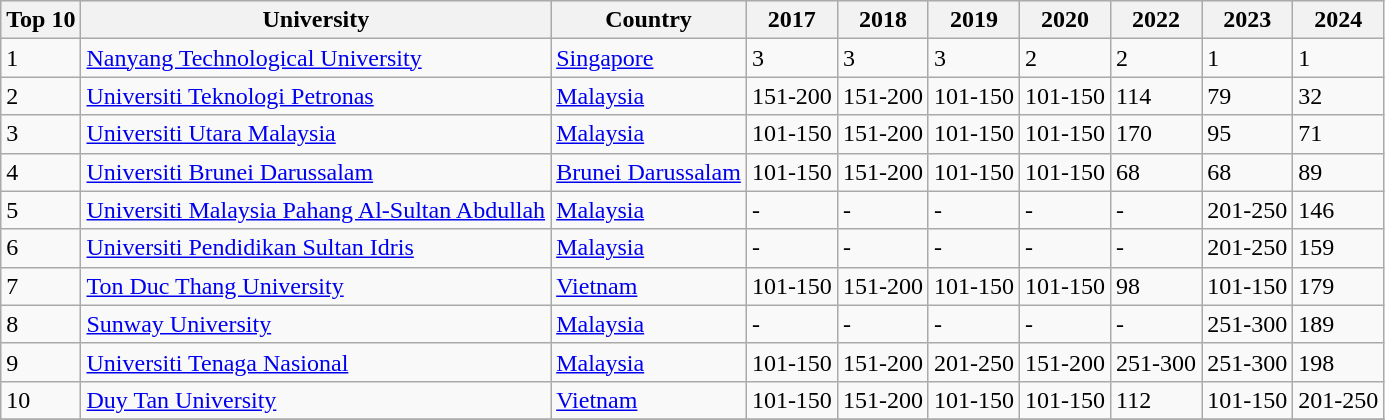<table class="sortable wikitable">
<tr style="background:#ececec; vertical-align:top;">
<th>Top 10</th>
<th>University</th>
<th>Country</th>
<th>2017</th>
<th>2018</th>
<th>2019</th>
<th>2020</th>
<th>2022</th>
<th>2023</th>
<th>2024</th>
</tr>
<tr>
<td>1</td>
<td> <a href='#'>Nanyang Technological University</a></td>
<td><a href='#'>Singapore</a></td>
<td>3</td>
<td>3</td>
<td>3</td>
<td>2</td>
<td>2</td>
<td>1</td>
<td>1</td>
</tr>
<tr>
<td>2</td>
<td> <a href='#'>Universiti Teknologi Petronas</a></td>
<td><a href='#'>Malaysia</a></td>
<td>151-200</td>
<td>151-200</td>
<td>101-150</td>
<td>101-150</td>
<td>114</td>
<td>79</td>
<td>32</td>
</tr>
<tr>
<td>3</td>
<td> <a href='#'>Universiti Utara Malaysia</a></td>
<td><a href='#'>Malaysia</a></td>
<td>101-150</td>
<td>151-200</td>
<td>101-150</td>
<td>101-150</td>
<td>170</td>
<td>95</td>
<td>71</td>
</tr>
<tr>
<td>4</td>
<td> <a href='#'>Universiti Brunei Darussalam</a></td>
<td><a href='#'>Brunei Darussalam</a></td>
<td>101-150</td>
<td>151-200</td>
<td>101-150</td>
<td>101-150</td>
<td>68</td>
<td>68</td>
<td>89</td>
</tr>
<tr>
<td>5</td>
<td> <a href='#'>Universiti Malaysia Pahang Al-Sultan Abdullah</a></td>
<td><a href='#'>Malaysia</a></td>
<td>-</td>
<td>-</td>
<td>-</td>
<td>-</td>
<td>-</td>
<td>201-250</td>
<td>146</td>
</tr>
<tr>
<td>6</td>
<td> <a href='#'>Universiti Pendidikan Sultan Idris</a></td>
<td><a href='#'>Malaysia</a></td>
<td>-</td>
<td>-</td>
<td>-</td>
<td>-</td>
<td>-</td>
<td>201-250</td>
<td>159</td>
</tr>
<tr>
<td>7</td>
<td> <a href='#'>Ton Duc Thang University</a></td>
<td><a href='#'>Vietnam</a></td>
<td>101-150</td>
<td>151-200</td>
<td>101-150</td>
<td>101-150</td>
<td>98</td>
<td>101-150</td>
<td>179</td>
</tr>
<tr>
<td>8</td>
<td> <a href='#'>Sunway University</a></td>
<td><a href='#'>Malaysia</a></td>
<td>-</td>
<td>-</td>
<td>-</td>
<td>-</td>
<td>-</td>
<td>251-300</td>
<td>189</td>
</tr>
<tr>
<td>9</td>
<td> <a href='#'>Universiti Tenaga Nasional</a></td>
<td><a href='#'>Malaysia</a></td>
<td>101-150</td>
<td>151-200</td>
<td>201-250</td>
<td>151-200</td>
<td>251-300</td>
<td>251-300</td>
<td>198</td>
</tr>
<tr>
<td>10</td>
<td> <a href='#'>Duy Tan University</a></td>
<td><a href='#'>Vietnam</a></td>
<td>101-150</td>
<td>151-200</td>
<td>101-150</td>
<td>101-150</td>
<td>112</td>
<td>101-150</td>
<td>201-250</td>
</tr>
<tr>
</tr>
</table>
